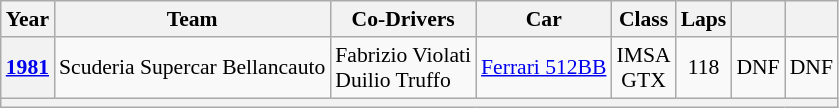<table class="wikitable" style="text-align:center; font-size:90%">
<tr>
<th>Year</th>
<th>Team</th>
<th>Co-Drivers</th>
<th>Car</th>
<th>Class</th>
<th>Laps</th>
<th></th>
<th></th>
</tr>
<tr>
<th><a href='#'>1981</a></th>
<td align="left"> Scuderia Supercar Bellancauto</td>
<td align="left"> Fabrizio Violati<br> Duilio Truffo</td>
<td align="left"><a href='#'>Ferrari 512BB</a></td>
<td>IMSA<br>GTX</td>
<td>118</td>
<td>DNF</td>
<td>DNF</td>
</tr>
<tr>
<th colspan="8"></th>
</tr>
</table>
